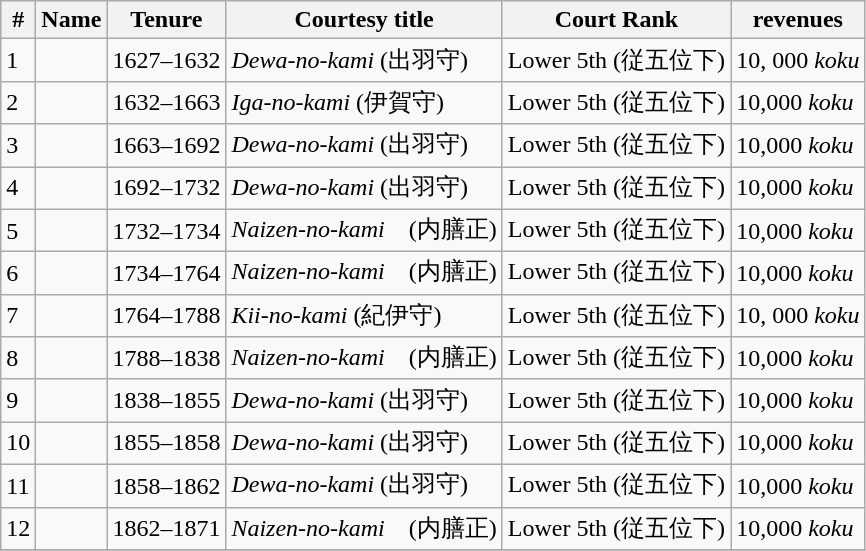<table class=wikitable>
<tr>
<th>#</th>
<th>Name</th>
<th>Tenure</th>
<th>Courtesy title</th>
<th>Court Rank</th>
<th>revenues</th>
</tr>
<tr>
<td>1</td>
<td></td>
<td>1627–1632</td>
<td><em>Dewa-no-kami</em> (出羽守)</td>
<td>Lower 5th (従五位下)</td>
<td>10, 000 <em>koku</em></td>
</tr>
<tr>
<td>2</td>
<td></td>
<td>1632–1663</td>
<td><em>Iga-no-kami</em> (伊賀守)</td>
<td>Lower 5th (従五位下)</td>
<td>10,000 <em>koku</em></td>
</tr>
<tr>
<td>3</td>
<td></td>
<td>1663–1692</td>
<td><em>Dewa-no-kami</em>  (出羽守)</td>
<td>Lower 5th (従五位下)</td>
<td>10,000 <em>koku</em></td>
</tr>
<tr>
<td>4</td>
<td></td>
<td>1692–1732</td>
<td><em>Dewa-no-kami</em> (出羽守)</td>
<td>Lower 5th (従五位下)</td>
<td>10,000 <em>koku</em></td>
</tr>
<tr>
<td>5</td>
<td></td>
<td>1732–1734</td>
<td><em>Naizen-no-kami</em>　(内膳正)</td>
<td>Lower 5th (従五位下)</td>
<td>10,000 <em>koku</em></td>
</tr>
<tr>
<td>6</td>
<td></td>
<td>1734–1764</td>
<td><em>Naizen-no-kami</em>　(内膳正)</td>
<td>Lower 5th (従五位下)</td>
<td>10,000 <em>koku</em></td>
</tr>
<tr>
<td>7</td>
<td></td>
<td>1764–1788</td>
<td><em>Kii-no-kami</em> (紀伊守)</td>
<td>Lower 5th (従五位下)</td>
<td>10, 000 <em>koku</em></td>
</tr>
<tr>
<td>8</td>
<td></td>
<td>1788–1838</td>
<td><em>Naizen-no-kami</em>　(内膳正)</td>
<td>Lower 5th (従五位下)</td>
<td>10,000 <em>koku</em></td>
</tr>
<tr>
<td>9</td>
<td></td>
<td>1838–1855</td>
<td><em>Dewa-no-kami</em> (出羽守)</td>
<td>Lower 5th (従五位下)</td>
<td>10,000 <em>koku</em></td>
</tr>
<tr>
<td>10</td>
<td></td>
<td>1855–1858</td>
<td><em>Dewa-no-kami</em> (出羽守)</td>
<td>Lower 5th (従五位下)</td>
<td>10,000 <em>koku</em></td>
</tr>
<tr>
<td>11</td>
<td></td>
<td>1858–1862</td>
<td><em>Dewa-no-kami</em> (出羽守)</td>
<td>Lower 5th (従五位下)</td>
<td>10,000 <em>koku</em></td>
</tr>
<tr>
<td>12</td>
<td></td>
<td>1862–1871</td>
<td><em>Naizen-no-kami</em>　(内膳正)</td>
<td>Lower 5th (従五位下)</td>
<td>10,000 <em>koku</em></td>
</tr>
<tr>
</tr>
</table>
